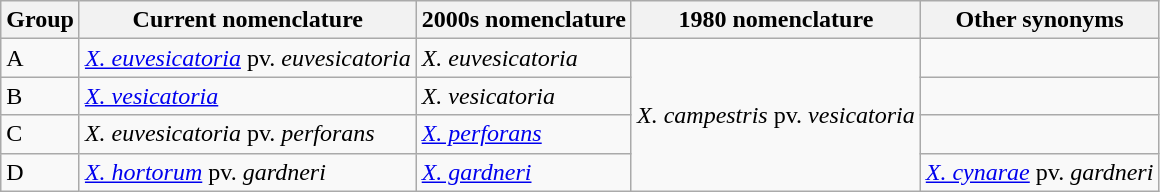<table class=wikitable>
<tr>
<th>Group</th>
<th>Current nomenclature</th>
<th>2000s nomenclature</th>
<th>1980 nomenclature</th>
<th>Other synonyms</th>
</tr>
<tr>
<td>A</td>
<td><em><a href='#'>X. euvesicatoria</a></em> pv. <em>euvesicatoria</em> </td>
<td><em>X. euvesicatoria</em> </td>
<td rowspan=4><em>X. campestris</em> pv. <em>vesicatoria</em> </td>
<td></td>
</tr>
<tr>
<td>B</td>
<td><em><a href='#'>X. vesicatoria</a></em></td>
<td><em>X. vesicatoria</em> </td>
<td></td>
</tr>
<tr>
<td>C</td>
<td><em>X. euvesicatoria</em> pv. <em>perforans</em> </td>
<td><em><a href='#'>X. perforans</a></em> </td>
<td></td>
</tr>
<tr>
<td>D</td>
<td><em><a href='#'>X. hortorum</a></em> pv. <em>gardneri</em> </td>
<td><em><a href='#'>X. gardneri</a></em> </td>
<td><em><a href='#'>X. cynarae</a></em> pv. <em>gardneri</em> </td>
</tr>
</table>
